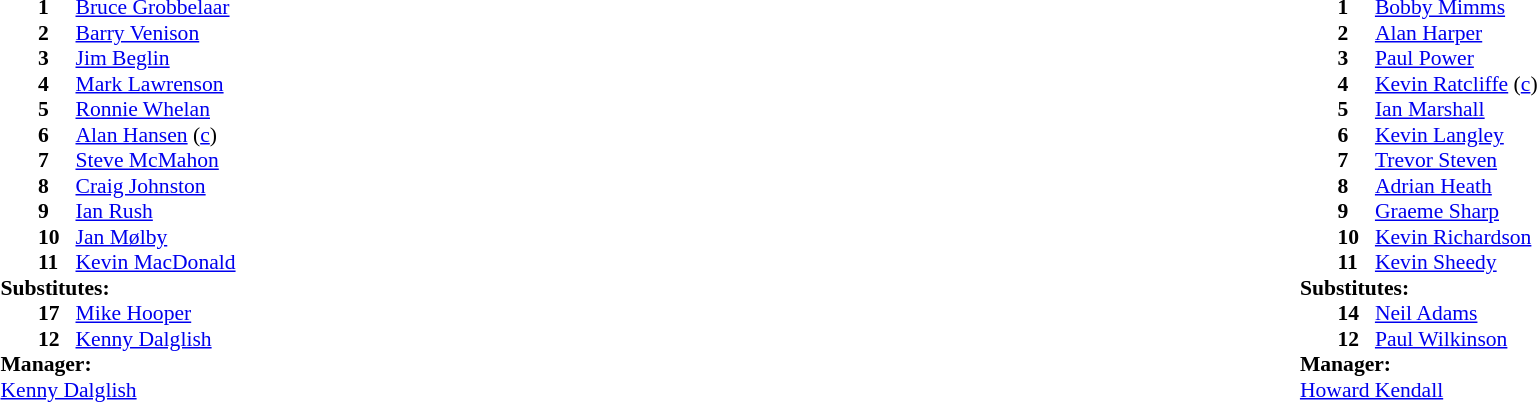<table width="100%">
<tr>
<td valign="top" width="50%"><br><table style="font-size: 90%" cellspacing="0" cellpadding="0">
<tr>
<td colspan="4"></td>
</tr>
<tr>
<th width=25></th>
<th width=25></th>
</tr>
<tr>
<td></td>
<td><strong>1</strong></td>
<td> <a href='#'>Bruce Grobbelaar</a></td>
<td></td>
<td></td>
</tr>
<tr>
<td></td>
<td><strong>2</strong></td>
<td> <a href='#'>Barry Venison</a></td>
</tr>
<tr>
<td></td>
<td><strong>3</strong></td>
<td> <a href='#'>Jim Beglin</a></td>
</tr>
<tr>
<td></td>
<td><strong>4</strong></td>
<td> <a href='#'>Mark Lawrenson</a></td>
</tr>
<tr>
<td></td>
<td><strong>5</strong></td>
<td> <a href='#'>Ronnie Whelan</a></td>
</tr>
<tr>
<td></td>
<td><strong>6</strong></td>
<td> <a href='#'>Alan Hansen</a> (<a href='#'>c</a>)</td>
</tr>
<tr>
<td></td>
<td><strong>7</strong></td>
<td> <a href='#'>Steve McMahon</a></td>
</tr>
<tr>
<td></td>
<td><strong>8</strong></td>
<td> <a href='#'>Craig Johnston</a></td>
</tr>
<tr>
<td></td>
<td><strong>9</strong></td>
<td> <a href='#'>Ian Rush</a></td>
</tr>
<tr>
<td></td>
<td><strong>10</strong></td>
<td> <a href='#'>Jan Mølby</a></td>
</tr>
<tr>
<td></td>
<td><strong>11</strong></td>
<td> <a href='#'>Kevin MacDonald</a></td>
<td></td>
<td></td>
</tr>
<tr>
<td colspan=3><strong>Substitutes:</strong></td>
</tr>
<tr>
<td></td>
<td><strong>17</strong></td>
<td> <a href='#'>Mike Hooper</a></td>
<td></td>
<td></td>
</tr>
<tr>
<td></td>
<td><strong>12</strong></td>
<td> <a href='#'>Kenny Dalglish</a></td>
<td></td>
<td></td>
</tr>
<tr>
<td colspan=3><strong>Manager:</strong></td>
</tr>
<tr>
<td colspan=4> <a href='#'>Kenny Dalglish</a></td>
</tr>
</table>
</td>
<td valign="top"></td>
<td valign="top" width="50%"><br><table style="font-size: 90%" cellspacing="0" cellpadding="0" align=center>
<tr>
<td colspan="4"></td>
</tr>
<tr>
<th width=25></th>
<th width=25></th>
</tr>
<tr>
<td></td>
<td><strong>1</strong></td>
<td> <a href='#'>Bobby Mimms</a></td>
</tr>
<tr>
<td></td>
<td><strong>2</strong></td>
<td> <a href='#'>Alan Harper</a></td>
</tr>
<tr>
<td></td>
<td><strong>3</strong></td>
<td> <a href='#'>Paul Power</a></td>
</tr>
<tr>
<td></td>
<td><strong>4</strong></td>
<td> <a href='#'>Kevin Ratcliffe</a> (<a href='#'>c</a>)</td>
</tr>
<tr>
<td></td>
<td><strong>5</strong></td>
<td> <a href='#'>Ian Marshall</a></td>
</tr>
<tr>
<td></td>
<td><strong>6</strong></td>
<td> <a href='#'>Kevin Langley</a></td>
</tr>
<tr>
<td></td>
<td><strong>7</strong></td>
<td> <a href='#'>Trevor Steven</a></td>
</tr>
<tr>
<td></td>
<td><strong>8</strong></td>
<td> <a href='#'>Adrian Heath</a></td>
</tr>
<tr>
<td></td>
<td><strong>9</strong></td>
<td> <a href='#'>Graeme Sharp</a></td>
</tr>
<tr>
<td></td>
<td><strong>10</strong></td>
<td> <a href='#'>Kevin Richardson</a></td>
</tr>
<tr>
<td></td>
<td><strong>11</strong></td>
<td> <a href='#'>Kevin Sheedy</a></td>
<td></td>
<td></td>
</tr>
<tr>
<td colspan=3><strong>Substitutes:</strong></td>
</tr>
<tr>
<td></td>
<td><strong>14</strong></td>
<td> <a href='#'>Neil Adams</a></td>
<td></td>
<td> </td>
</tr>
<tr>
<td></td>
<td><strong>12</strong></td>
<td> <a href='#'>Paul Wilkinson</a></td>
<td></td>
<td></td>
</tr>
<tr>
<td colspan=3><strong>Manager:</strong></td>
</tr>
<tr>
<td colspan=4> <a href='#'>Howard Kendall</a></td>
</tr>
</table>
</td>
</tr>
</table>
